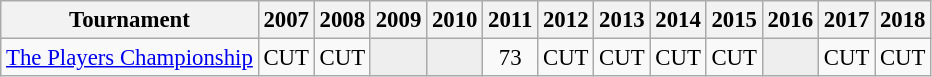<table class="wikitable" style="font-size:95%;text-align:center;">
<tr>
<th>Tournament</th>
<th>2007</th>
<th>2008</th>
<th>2009</th>
<th>2010</th>
<th>2011</th>
<th>2012</th>
<th>2013</th>
<th>2014</th>
<th>2015</th>
<th>2016</th>
<th>2017</th>
<th>2018</th>
</tr>
<tr>
<td align=left><a href='#'>The Players Championship</a></td>
<td>CUT</td>
<td>CUT</td>
<td style="background:#eeeeee;"></td>
<td style="background:#eeeeee;"></td>
<td>73</td>
<td>CUT</td>
<td>CUT</td>
<td>CUT</td>
<td>CUT</td>
<td style="background:#eeeeee;"></td>
<td>CUT</td>
<td>CUT</td>
</tr>
</table>
